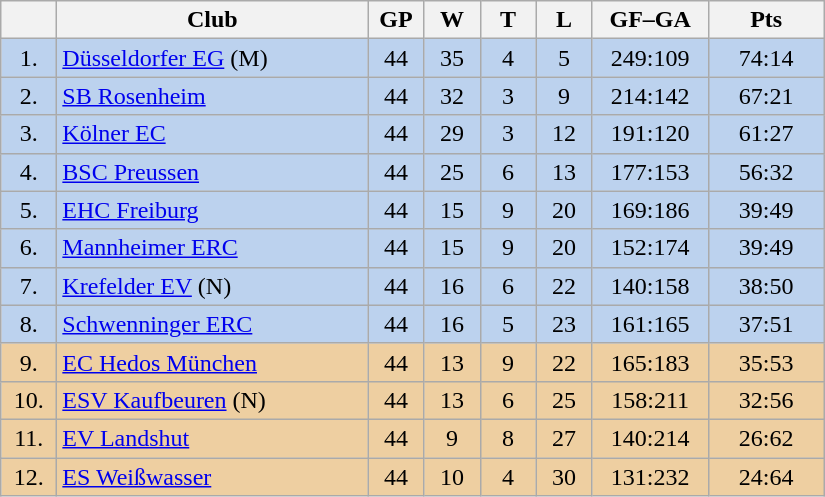<table class="wikitable">
<tr>
<th width="30"></th>
<th width="200">Club</th>
<th width="30">GP</th>
<th width="30">W</th>
<th width="30">T</th>
<th width="30">L</th>
<th width="70">GF–GA</th>
<th width="70">Pts</th>
</tr>
<tr bgcolor="#BCD2EE" align="center">
<td>1.</td>
<td align="left"><a href='#'>Düsseldorfer EG</a> (M)</td>
<td>44</td>
<td>35</td>
<td>4</td>
<td>5</td>
<td>249:109</td>
<td>74:14</td>
</tr>
<tr bgcolor=#BCD2EE align="center">
<td>2.</td>
<td align="left"><a href='#'>SB Rosenheim</a></td>
<td>44</td>
<td>32</td>
<td>3</td>
<td>9</td>
<td>214:142</td>
<td>67:21</td>
</tr>
<tr bgcolor=#BCD2EE align="center">
<td>3.</td>
<td align="left"><a href='#'>Kölner EC</a></td>
<td>44</td>
<td>29</td>
<td>3</td>
<td>12</td>
<td>191:120</td>
<td>61:27</td>
</tr>
<tr bgcolor=#BCD2EE align="center">
<td>4.</td>
<td align="left"><a href='#'>BSC Preussen</a></td>
<td>44</td>
<td>25</td>
<td>6</td>
<td>13</td>
<td>177:153</td>
<td>56:32</td>
</tr>
<tr bgcolor=#BCD2EE align="center">
<td>5.</td>
<td align="left"><a href='#'>EHC Freiburg</a></td>
<td>44</td>
<td>15</td>
<td>9</td>
<td>20</td>
<td>169:186</td>
<td>39:49</td>
</tr>
<tr bgcolor=#BCD2EE align="center">
<td>6.</td>
<td align="left"><a href='#'>Mannheimer ERC</a></td>
<td>44</td>
<td>15</td>
<td>9</td>
<td>20</td>
<td>152:174</td>
<td>39:49</td>
</tr>
<tr bgcolor=#BCD2EE align="center">
<td>7.</td>
<td align="left"><a href='#'>Krefelder EV</a> (N)</td>
<td>44</td>
<td>16</td>
<td>6</td>
<td>22</td>
<td>140:158</td>
<td>38:50</td>
</tr>
<tr bgcolor=#BCD2EE align="center">
<td>8.</td>
<td align="left"><a href='#'>Schwenninger ERC</a></td>
<td>44</td>
<td>16</td>
<td>5</td>
<td>23</td>
<td>161:165</td>
<td>37:51</td>
</tr>
<tr bgcolor=#EECFA1 align="center">
<td>9.</td>
<td align="left"><a href='#'>EC Hedos München</a></td>
<td>44</td>
<td>13</td>
<td>9</td>
<td>22</td>
<td>165:183</td>
<td>35:53</td>
</tr>
<tr bgcolor=#EECFA1 align="center">
<td>10.</td>
<td align="left"><a href='#'>ESV Kaufbeuren</a> (N)</td>
<td>44</td>
<td>13</td>
<td>6</td>
<td>25</td>
<td>158:211</td>
<td>32:56</td>
</tr>
<tr bgcolor=#EECFA1 align="center">
<td>11.</td>
<td align="left"><a href='#'>EV Landshut</a></td>
<td>44</td>
<td>9</td>
<td>8</td>
<td>27</td>
<td>140:214</td>
<td>26:62</td>
</tr>
<tr bgcolor=#EECFA1 align="center">
<td>12.</td>
<td align="left"><a href='#'>ES Weißwasser</a></td>
<td>44</td>
<td>10</td>
<td>4</td>
<td>30</td>
<td>131:232</td>
<td>24:64</td>
</tr>
</table>
